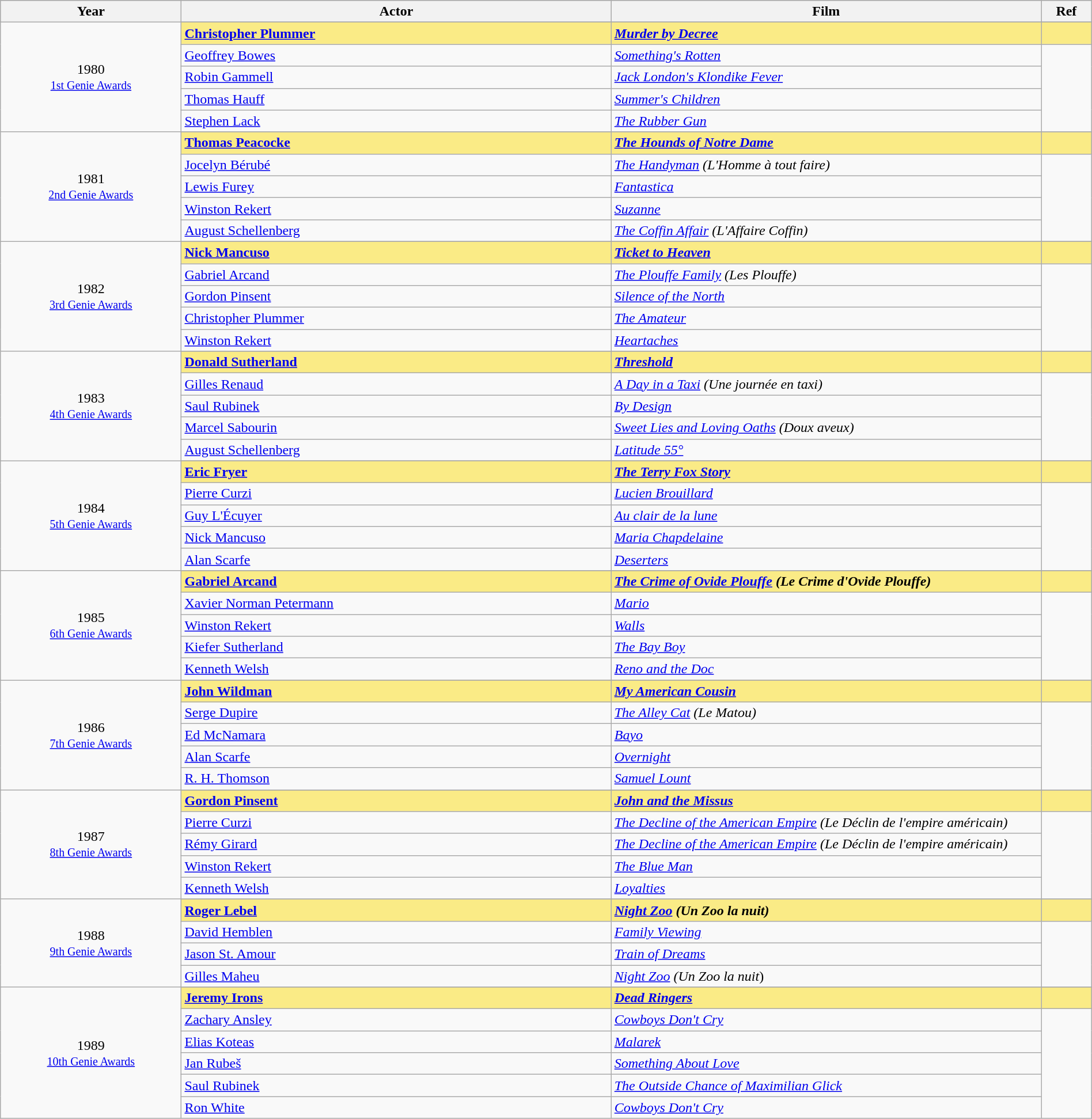<table class="wikitable" style="width:100%;">
<tr style="background:#bebebe;">
<th style="width:8%;">Year</th>
<th style="width:19%;">Actor</th>
<th style="width:19%;">Film</th>
<th style="width:2%;">Ref</th>
</tr>
<tr>
<td rowspan="6" align="center">1980 <br> <small><a href='#'>1st Genie Awards</a></small></td>
</tr>
<tr style="background:#FAEB86;">
<td><strong><a href='#'>Christopher Plummer</a></strong></td>
<td><strong><em><a href='#'>Murder by Decree</a></em></strong></td>
<td></td>
</tr>
<tr>
<td><a href='#'>Geoffrey Bowes</a></td>
<td><em><a href='#'>Something's Rotten</a></em></td>
<td rowspan=4></td>
</tr>
<tr>
<td><a href='#'>Robin Gammell</a></td>
<td><em><a href='#'>Jack London's Klondike Fever</a></em></td>
</tr>
<tr>
<td><a href='#'>Thomas Hauff</a></td>
<td><em><a href='#'>Summer's Children</a></em></td>
</tr>
<tr>
<td><a href='#'>Stephen Lack</a></td>
<td><em><a href='#'>The Rubber Gun</a></em></td>
</tr>
<tr>
<td rowspan="6" align="center">1981 <br> <small><a href='#'>2nd Genie Awards</a></small></td>
</tr>
<tr style="background:#FAEB86;">
<td><strong><a href='#'>Thomas Peacocke</a></strong></td>
<td><strong><em><a href='#'>The Hounds of Notre Dame</a></em></strong></td>
<td></td>
</tr>
<tr>
<td><a href='#'>Jocelyn Bérubé</a></td>
<td><em><a href='#'>The Handyman</a> (L'Homme à tout faire)</em></td>
<td rowspan=4></td>
</tr>
<tr>
<td><a href='#'>Lewis Furey</a></td>
<td><em><a href='#'>Fantastica</a></em></td>
</tr>
<tr>
<td><a href='#'>Winston Rekert</a></td>
<td><em><a href='#'>Suzanne</a></em></td>
</tr>
<tr>
<td><a href='#'>August Schellenberg</a></td>
<td><em><a href='#'>The Coffin Affair</a> (L'Affaire Coffin)</em></td>
</tr>
<tr>
<td rowspan="6" align="center">1982 <br> <small><a href='#'>3rd Genie Awards</a></small></td>
</tr>
<tr style="background:#FAEB86;">
<td><strong><a href='#'>Nick Mancuso</a></strong></td>
<td><strong><em><a href='#'>Ticket to Heaven</a></em></strong></td>
<td></td>
</tr>
<tr>
<td><a href='#'>Gabriel Arcand</a></td>
<td><em><a href='#'>The Plouffe Family</a> (Les Plouffe)</em></td>
<td rowspan=4></td>
</tr>
<tr>
<td><a href='#'>Gordon Pinsent</a></td>
<td><em><a href='#'>Silence of the North</a></em></td>
</tr>
<tr>
<td><a href='#'>Christopher Plummer</a></td>
<td><em><a href='#'>The Amateur</a></em></td>
</tr>
<tr>
<td><a href='#'>Winston Rekert</a></td>
<td><em><a href='#'>Heartaches</a></em></td>
</tr>
<tr>
<td rowspan="6" align="center">1983 <br> <small><a href='#'>4th Genie Awards</a></small></td>
</tr>
<tr style="background:#FAEB86;">
<td><strong><a href='#'>Donald Sutherland</a></strong></td>
<td><strong><em><a href='#'>Threshold</a></em></strong></td>
<td></td>
</tr>
<tr>
<td><a href='#'>Gilles Renaud</a></td>
<td><em><a href='#'>A Day in a Taxi</a> (Une journée en taxi)</em></td>
<td rowspan=4></td>
</tr>
<tr>
<td><a href='#'>Saul Rubinek</a></td>
<td><em><a href='#'>By Design</a></em></td>
</tr>
<tr>
<td><a href='#'>Marcel Sabourin</a></td>
<td><em><a href='#'>Sweet Lies and Loving Oaths</a> (Doux aveux)</em></td>
</tr>
<tr>
<td><a href='#'>August Schellenberg</a></td>
<td><em><a href='#'>Latitude 55°</a></em></td>
</tr>
<tr>
<td rowspan="6" align="center">1984 <br> <small><a href='#'>5th Genie Awards</a></small></td>
</tr>
<tr style="background:#FAEB86;">
<td><strong><a href='#'>Eric Fryer</a></strong></td>
<td><strong><em><a href='#'>The Terry Fox Story</a></em></strong></td>
<td></td>
</tr>
<tr>
<td><a href='#'>Pierre Curzi</a></td>
<td><em><a href='#'>Lucien Brouillard</a></em></td>
<td rowspan=4></td>
</tr>
<tr>
<td><a href='#'>Guy L'Écuyer</a></td>
<td><em><a href='#'>Au clair de la lune</a></em></td>
</tr>
<tr>
<td><a href='#'>Nick Mancuso</a></td>
<td><em><a href='#'>Maria Chapdelaine</a></em></td>
</tr>
<tr>
<td><a href='#'>Alan Scarfe</a></td>
<td><em><a href='#'>Deserters</a></em></td>
</tr>
<tr>
<td rowspan="6" align="center">1985 <br> <small><a href='#'>6th Genie Awards</a></small></td>
</tr>
<tr style="background:#FAEB86;">
<td><strong><a href='#'>Gabriel Arcand</a></strong></td>
<td><strong><em><a href='#'>The Crime of Ovide Plouffe</a> (Le Crime d'Ovide Plouffe)</em></strong></td>
<td></td>
</tr>
<tr>
<td><a href='#'>Xavier Norman Petermann</a></td>
<td><em><a href='#'>Mario</a></em></td>
<td rowspan=4></td>
</tr>
<tr>
<td><a href='#'>Winston Rekert</a></td>
<td><em><a href='#'>Walls</a></em></td>
</tr>
<tr>
<td><a href='#'>Kiefer Sutherland</a></td>
<td><em><a href='#'>The Bay Boy</a></em></td>
</tr>
<tr>
<td><a href='#'>Kenneth Welsh</a></td>
<td><em><a href='#'>Reno and the Doc</a></em></td>
</tr>
<tr>
<td rowspan="6" align="center">1986 <br> <small><a href='#'>7th Genie Awards</a></small></td>
</tr>
<tr style="background:#FAEB86;">
<td><strong><a href='#'>John Wildman</a></strong></td>
<td><strong><em><a href='#'>My American Cousin</a></em></strong></td>
<td></td>
</tr>
<tr>
<td><a href='#'>Serge Dupire</a></td>
<td><em><a href='#'>The Alley Cat</a> (Le Matou)</em></td>
<td rowspan=4></td>
</tr>
<tr>
<td><a href='#'>Ed McNamara</a></td>
<td><em><a href='#'>Bayo</a></em></td>
</tr>
<tr>
<td><a href='#'>Alan Scarfe</a></td>
<td><em><a href='#'>Overnight</a></em></td>
</tr>
<tr>
<td><a href='#'>R. H. Thomson</a></td>
<td><em><a href='#'>Samuel Lount</a></em></td>
</tr>
<tr>
<td rowspan="6" align="center">1987 <br> <small><a href='#'>8th Genie Awards</a></small></td>
</tr>
<tr style="background:#FAEB86;">
<td><strong><a href='#'>Gordon Pinsent</a></strong></td>
<td><strong><em><a href='#'>John and the Missus</a></em></strong></td>
<td></td>
</tr>
<tr>
<td><a href='#'>Pierre Curzi</a></td>
<td><em><a href='#'>The Decline of the American Empire</a> (Le Déclin de l'empire américain)</em></td>
<td rowspan=4></td>
</tr>
<tr>
<td><a href='#'>Rémy Girard</a></td>
<td><em><a href='#'>The Decline of the American Empire</a> (Le Déclin de l'empire américain)</em></td>
</tr>
<tr>
<td><a href='#'>Winston Rekert</a></td>
<td><em><a href='#'>The Blue Man</a></em></td>
</tr>
<tr>
<td><a href='#'>Kenneth Welsh</a></td>
<td><em><a href='#'>Loyalties</a></em></td>
</tr>
<tr>
<td rowspan="5" align="center">1988 <br> <small><a href='#'>9th Genie Awards</a></small></td>
</tr>
<tr style="background:#FAEB86;">
<td><strong><a href='#'>Roger Lebel</a></strong></td>
<td><strong><em><a href='#'>Night Zoo</a> (Un Zoo la nuit)</em></strong></td>
<td></td>
</tr>
<tr>
<td><a href='#'>David Hemblen</a></td>
<td><em><a href='#'>Family Viewing</a></em></td>
<td rowspan=3></td>
</tr>
<tr>
<td><a href='#'>Jason St. Amour</a></td>
<td><em><a href='#'>Train of Dreams</a></em></td>
</tr>
<tr>
<td><a href='#'>Gilles Maheu</a></td>
<td><em><a href='#'>Night Zoo</a> (Un Zoo la nuit</em>)</td>
</tr>
<tr>
<td rowspan="7" align="center">1989 <br> <small><a href='#'>10th Genie Awards</a></small></td>
</tr>
<tr style="background:#FAEB86;">
<td><strong><a href='#'>Jeremy Irons</a></strong></td>
<td><strong><em><a href='#'>Dead Ringers</a></em></strong></td>
<td></td>
</tr>
<tr>
<td><a href='#'>Zachary Ansley</a></td>
<td><em><a href='#'>Cowboys Don't Cry</a></em></td>
<td rowspan=5></td>
</tr>
<tr>
<td><a href='#'>Elias Koteas</a></td>
<td><em><a href='#'>Malarek</a></em></td>
</tr>
<tr>
<td><a href='#'>Jan Rubeš</a></td>
<td><em><a href='#'>Something About Love</a></em></td>
</tr>
<tr>
<td><a href='#'>Saul Rubinek</a></td>
<td><em><a href='#'>The Outside Chance of Maximilian Glick</a></em></td>
</tr>
<tr>
<td><a href='#'>Ron White</a></td>
<td><em><a href='#'>Cowboys Don't Cry</a></em></td>
</tr>
</table>
